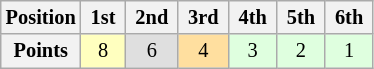<table class="wikitable" style="font-size:85%; text-align:center">
<tr>
<th>Position</th>
<th> 1st </th>
<th> 2nd </th>
<th> 3rd </th>
<th> 4th </th>
<th> 5th </th>
<th> 6th </th>
</tr>
<tr>
<th>Points</th>
<td style="background:#ffffbf;">8</td>
<td style="background:#dfdfdf;">6</td>
<td style="background:#ffdf9f;">4</td>
<td style="background:#dfffdf;">3</td>
<td style="background:#dfffdf;">2</td>
<td style="background:#dfffdf;">1</td>
</tr>
</table>
